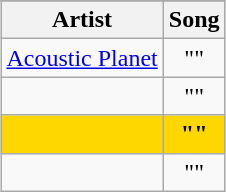<table class="sortable wikitable" style="margin: 1em auto 1em auto; text-align:center">
<tr>
</tr>
<tr>
<th>Artist</th>
<th>Song</th>
</tr>
<tr>
<td><a href='#'>Acoustic Planet</a></td>
<td>""</td>
</tr>
<tr>
<td></td>
<td>""</td>
</tr>
<tr style="font-weight:bold;background:gold;">
<td></td>
<td>""</td>
</tr>
<tr>
<td></td>
<td>""</td>
</tr>
</table>
